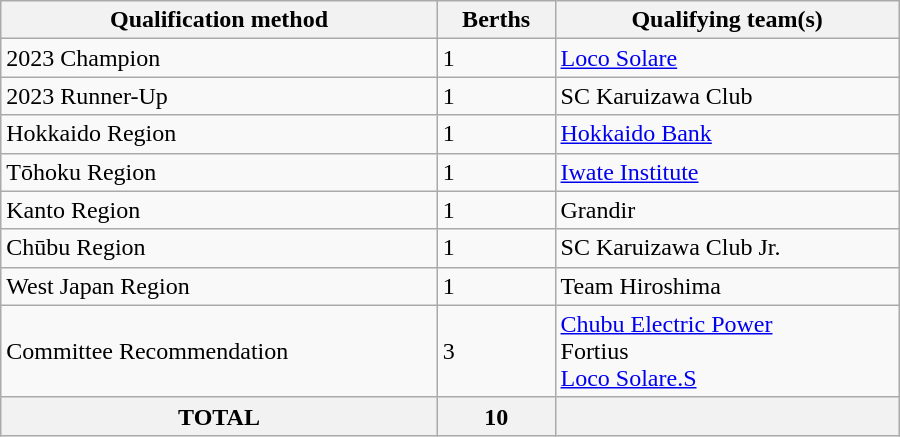<table class="wikitable" style="width:600px;">
<tr>
<th scope="col">Qualification method</th>
<th scope="col">Berths</th>
<th scope="col">Qualifying team(s)</th>
</tr>
<tr>
<td>2023 Champion</td>
<td>1</td>
<td> <a href='#'>Loco Solare</a></td>
</tr>
<tr>
<td>2023 Runner-Up</td>
<td>1</td>
<td> SC Karuizawa Club</td>
</tr>
<tr>
<td>Hokkaido Region</td>
<td>1</td>
<td> <a href='#'>Hokkaido Bank</a></td>
</tr>
<tr>
<td>Tōhoku Region</td>
<td>1</td>
<td> <a href='#'>Iwate Institute</a></td>
</tr>
<tr>
<td>Kanto Region</td>
<td>1</td>
<td> Grandir</td>
</tr>
<tr>
<td>Chūbu Region</td>
<td>1</td>
<td> SC Karuizawa Club Jr.</td>
</tr>
<tr>
<td>West Japan Region</td>
<td>1</td>
<td> Team Hiroshima</td>
</tr>
<tr>
<td>Committee Recommendation</td>
<td>3</td>
<td> <a href='#'>Chubu Electric Power</a> <br>  Fortius <br>  <a href='#'>Loco Solare.S</a></td>
</tr>
<tr>
<th>TOTAL</th>
<th>10</th>
<th></th>
</tr>
</table>
